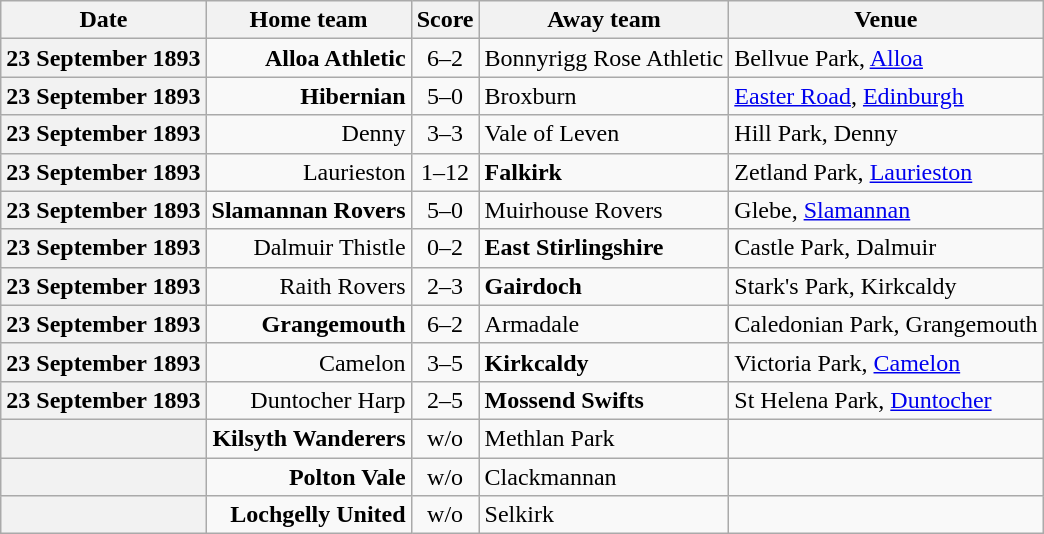<table class="wikitable football-result-list" style="max-width: 80em; text-align: center">
<tr>
<th scope="col">Date</th>
<th scope="col">Home team</th>
<th scope="col">Score</th>
<th scope="col">Away team</th>
<th scope="col">Venue</th>
</tr>
<tr>
<th scope="row">23 September 1893</th>
<td align=right><strong>Alloa Athletic</strong></td>
<td>6–2</td>
<td align=left>Bonnyrigg Rose Athletic</td>
<td align=left>Bellvue Park, <a href='#'>Alloa</a></td>
</tr>
<tr>
<th scope="row">23 September 1893</th>
<td align=right><strong>Hibernian</strong></td>
<td>5–0</td>
<td align=left>Broxburn</td>
<td align=left><a href='#'>Easter Road</a>, <a href='#'>Edinburgh</a></td>
</tr>
<tr>
<th scope="row">23 September 1893</th>
<td align=right>Denny</td>
<td>3–3</td>
<td align=left>Vale of Leven</td>
<td align=left>Hill Park, Denny</td>
</tr>
<tr>
<th scope="row">23 September 1893</th>
<td align=right>Laurieston</td>
<td>1–12</td>
<td align=left><strong>Falkirk</strong></td>
<td align=left>Zetland Park, <a href='#'>Laurieston</a></td>
</tr>
<tr>
<th scope="row">23 September 1893</th>
<td align=right><strong>Slamannan Rovers</strong></td>
<td>5–0</td>
<td align=left>Muirhouse Rovers</td>
<td align=left>Glebe, <a href='#'>Slamannan</a></td>
</tr>
<tr>
<th scope="row">23 September 1893</th>
<td align=right>Dalmuir Thistle</td>
<td>0–2</td>
<td align=left><strong>East Stirlingshire</strong></td>
<td align=left>Castle Park, Dalmuir</td>
</tr>
<tr>
<th scope="row">23 September 1893</th>
<td align=right>Raith Rovers</td>
<td>2–3</td>
<td align=left><strong>Gairdoch</strong></td>
<td align=left>Stark's Park, Kirkcaldy</td>
</tr>
<tr>
<th scope="row">23 September 1893</th>
<td align=right><strong>Grangemouth</strong></td>
<td>6–2</td>
<td align=left>Armadale</td>
<td align=left>Caledonian Park, Grangemouth</td>
</tr>
<tr>
<th scope="row">23 September 1893</th>
<td align=right>Camelon</td>
<td>3–5</td>
<td align=left><strong>Kirkcaldy</strong></td>
<td align=left>Victoria Park, <a href='#'>Camelon</a></td>
</tr>
<tr>
<th scope="row">23 September 1893</th>
<td align=right>Duntocher Harp</td>
<td>2–5</td>
<td align=left><strong>Mossend Swifts</strong></td>
<td align=left>St Helena Park, <a href='#'>Duntocher</a></td>
</tr>
<tr>
<th scope="row"></th>
<td align=right><strong>Kilsyth Wanderers</strong></td>
<td>w/o</td>
<td align=left>Methlan Park</td>
<td></td>
</tr>
<tr>
<th scope="row"></th>
<td align=right><strong>Polton Vale</strong></td>
<td>w/o</td>
<td align=left>Clackmannan</td>
<td></td>
</tr>
<tr>
<th scope="row"></th>
<td align=right><strong>Lochgelly United</strong></td>
<td>w/o</td>
<td align=left>Selkirk</td>
<td></td>
</tr>
</table>
